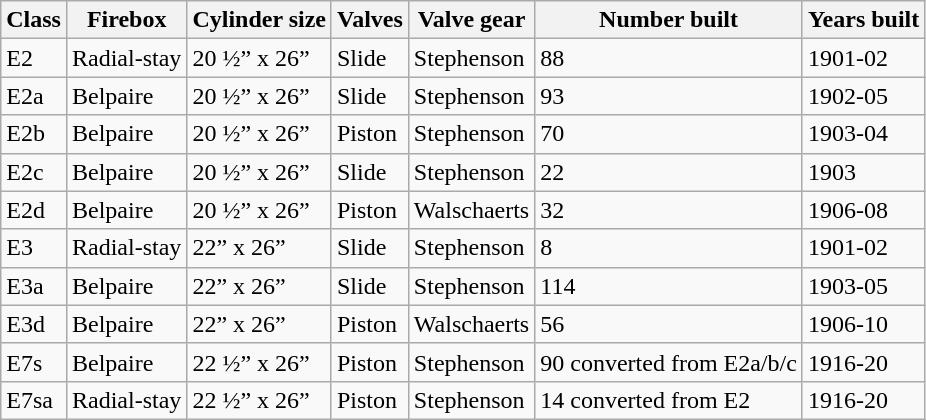<table class="wikitable" style="margin: 1em">
<tr>
<th>Class</th>
<th>Firebox</th>
<th>Cylinder size</th>
<th>Valves</th>
<th>Valve gear</th>
<th>Number built</th>
<th>Years built</th>
</tr>
<tr>
<td>E2</td>
<td>Radial-stay</td>
<td>20 ½” x 26”</td>
<td>Slide</td>
<td>Stephenson</td>
<td>88</td>
<td>1901-02</td>
</tr>
<tr>
<td>E2a</td>
<td>Belpaire</td>
<td>20 ½” x 26”</td>
<td>Slide</td>
<td>Stephenson</td>
<td>93</td>
<td>1902-05</td>
</tr>
<tr>
<td>E2b</td>
<td>Belpaire</td>
<td>20 ½” x 26”</td>
<td>Piston</td>
<td>Stephenson</td>
<td>70</td>
<td>1903-04</td>
</tr>
<tr>
<td>E2c</td>
<td>Belpaire</td>
<td>20 ½” x 26”</td>
<td>Slide</td>
<td>Stephenson</td>
<td>22</td>
<td>1903</td>
</tr>
<tr>
<td>E2d</td>
<td>Belpaire</td>
<td>20 ½” x 26”</td>
<td>Piston</td>
<td>Walschaerts</td>
<td>32</td>
<td>1906-08</td>
</tr>
<tr>
<td>E3</td>
<td>Radial-stay</td>
<td>22” x 26”</td>
<td>Slide</td>
<td>Stephenson</td>
<td>8</td>
<td>1901-02</td>
</tr>
<tr>
<td>E3a</td>
<td>Belpaire</td>
<td>22” x 26”</td>
<td>Slide</td>
<td>Stephenson</td>
<td>114</td>
<td>1903-05</td>
</tr>
<tr>
<td>E3d</td>
<td>Belpaire</td>
<td>22” x 26”</td>
<td>Piston</td>
<td>Walschaerts</td>
<td>56</td>
<td>1906-10</td>
</tr>
<tr>
<td>E7s</td>
<td>Belpaire</td>
<td>22 ½” x 26”</td>
<td>Piston</td>
<td>Stephenson</td>
<td>90 converted from E2a/b/c</td>
<td>1916-20</td>
</tr>
<tr>
<td>E7sa</td>
<td>Radial-stay</td>
<td>22 ½” x 26”</td>
<td>Piston</td>
<td>Stephenson</td>
<td>14 converted from E2</td>
<td>1916-20</td>
</tr>
</table>
